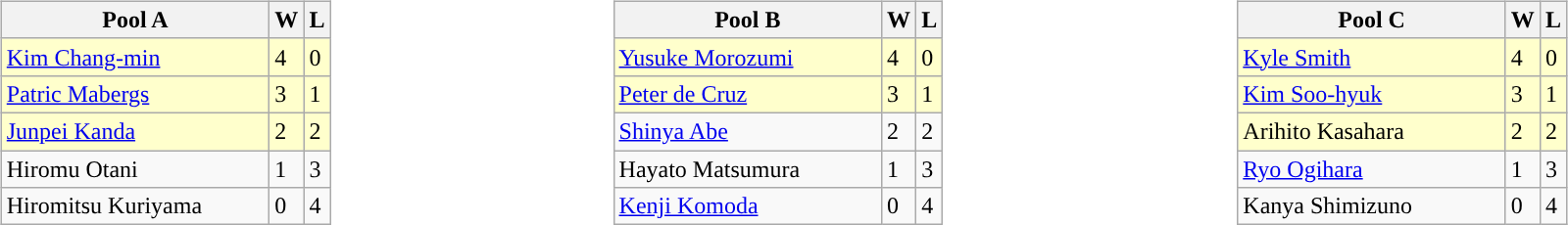<table table>
<tr>
<td valign=top width=10%><br><table class=wikitable>
<tr>
<th width=175>Pool A</th>
<th>W</th>
<th>L</th>
</tr>
<tr style="background:#ffffcc;">
<td> <a href='#'>Kim Chang-min</a></td>
<td>4</td>
<td>0</td>
</tr>
<tr style="background:#ffffcc;">
<td> <a href='#'>Patric Mabergs</a></td>
<td>3</td>
<td>1</td>
</tr>
<tr style="background:#ffffcc;">
<td> <a href='#'>Junpei Kanda</a></td>
<td>2</td>
<td>2</td>
</tr>
<tr>
<td> Hiromu Otani</td>
<td>1</td>
<td>3</td>
</tr>
<tr>
<td> Hiromitsu Kuriyama</td>
<td>0</td>
<td>4</td>
</tr>
</table>
</td>
<td valign=top width=10%><br><table class=wikitable>
<tr>
<th width=175>Pool B</th>
<th>W</th>
<th>L</th>
</tr>
<tr style="background:#ffffcc;">
<td> <a href='#'>Yusuke Morozumi</a></td>
<td>4</td>
<td>0</td>
</tr>
<tr style="background:#ffffcc;">
<td> <a href='#'>Peter de Cruz</a></td>
<td>3</td>
<td>1</td>
</tr>
<tr>
<td> <a href='#'>Shinya Abe</a></td>
<td>2</td>
<td>2</td>
</tr>
<tr>
<td> Hayato Matsumura</td>
<td>1</td>
<td>3</td>
</tr>
<tr>
<td> <a href='#'>Kenji Komoda</a></td>
<td>0</td>
<td>4</td>
</tr>
</table>
</td>
<td valign=top width=10%><br><table class=wikitable>
<tr>
<th width=175>Pool C</th>
<th>W</th>
<th>L</th>
</tr>
<tr style="background:#ffffcc;">
<td> <a href='#'>Kyle Smith</a></td>
<td>4</td>
<td>0</td>
</tr>
<tr style="background:#ffffcc;">
<td> <a href='#'>Kim Soo-hyuk</a></td>
<td>3</td>
<td>1</td>
</tr>
<tr style="background:#ffffcc;">
<td> Arihito Kasahara</td>
<td>2</td>
<td>2</td>
</tr>
<tr>
<td> <a href='#'>Ryo Ogihara</a></td>
<td>1</td>
<td>3</td>
</tr>
<tr>
<td> Kanya Shimizuno</td>
<td>0</td>
<td>4</td>
</tr>
</table>
</td>
</tr>
</table>
